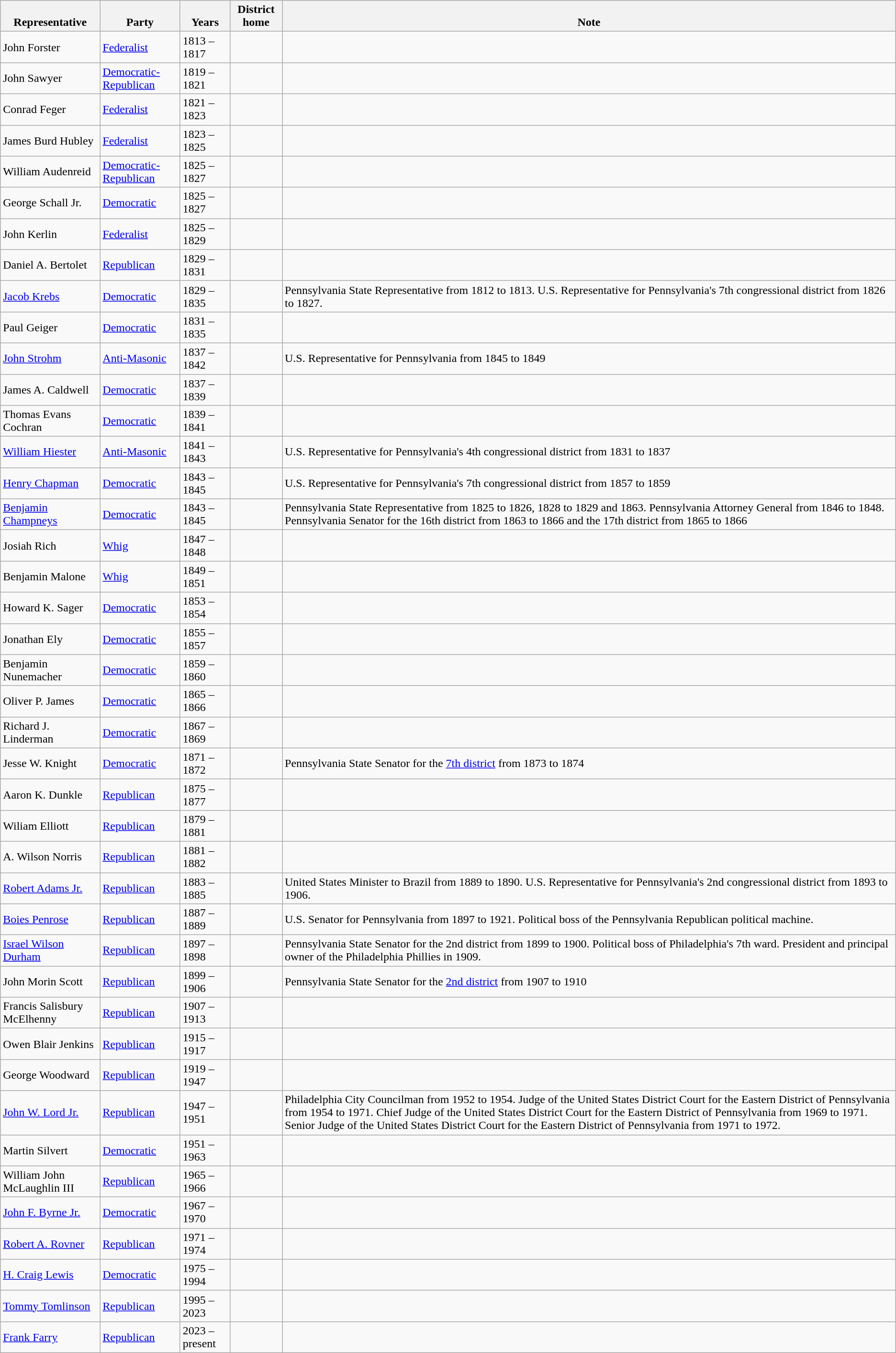<table class=wikitable>
<tr valign=bottom>
<th>Representative</th>
<th>Party</th>
<th>Years</th>
<th>District home</th>
<th>Note</th>
</tr>
<tr>
<td>John Forster</td>
<td><a href='#'>Federalist</a></td>
<td>1813 – 1817</td>
<td></td>
<td></td>
</tr>
<tr>
<td>John Sawyer</td>
<td><a href='#'>Democratic-Republican</a></td>
<td>1819 – 1821</td>
<td></td>
<td></td>
</tr>
<tr>
<td>Conrad Feger</td>
<td><a href='#'>Federalist</a></td>
<td>1821 – 1823</td>
<td></td>
<td></td>
</tr>
<tr>
<td>James Burd Hubley</td>
<td><a href='#'>Federalist</a></td>
<td>1823 – 1825</td>
<td></td>
<td></td>
</tr>
<tr>
<td>William Audenreid</td>
<td><a href='#'>Democratic-Republican</a></td>
<td>1825 – 1827</td>
<td></td>
<td></td>
</tr>
<tr>
<td>George Schall Jr.</td>
<td><a href='#'>Democratic</a></td>
<td>1825 – 1827</td>
<td></td>
<td></td>
</tr>
<tr>
<td>John Kerlin</td>
<td><a href='#'>Federalist</a></td>
<td>1825 – 1829</td>
<td></td>
<td></td>
</tr>
<tr>
<td>Daniel A. Bertolet</td>
<td><a href='#'>Republican</a></td>
<td>1829 – 1831</td>
<td></td>
<td></td>
</tr>
<tr>
<td><a href='#'>Jacob Krebs</a></td>
<td><a href='#'>Democratic</a></td>
<td>1829 – 1835</td>
<td></td>
<td>Pennsylvania State Representative from 1812 to 1813.  U.S. Representative for Pennsylvania's 7th congressional district from 1826 to 1827.</td>
</tr>
<tr>
<td>Paul Geiger</td>
<td><a href='#'>Democratic</a></td>
<td>1831 – 1835</td>
<td></td>
<td></td>
</tr>
<tr>
<td><a href='#'>John Strohm</a></td>
<td><a href='#'>Anti-Masonic</a></td>
<td>1837 – 1842</td>
<td></td>
<td>U.S. Representative for Pennsylvania from 1845 to 1849</td>
</tr>
<tr>
<td>James A. Caldwell</td>
<td><a href='#'>Democratic</a></td>
<td>1837 – 1839</td>
<td></td>
<td></td>
</tr>
<tr>
<td>Thomas Evans Cochran</td>
<td><a href='#'>Democratic</a></td>
<td>1839 – 1841</td>
<td></td>
<td></td>
</tr>
<tr>
<td><a href='#'>William Hiester</a></td>
<td><a href='#'>Anti-Masonic</a></td>
<td>1841 – 1843</td>
<td></td>
<td>U.S. Representative for Pennsylvania's 4th congressional district from 1831 to 1837</td>
</tr>
<tr>
<td><a href='#'>Henry Chapman</a></td>
<td><a href='#'>Democratic</a></td>
<td>1843 – 1845</td>
<td></td>
<td>U.S. Representative for Pennsylvania's 7th congressional district from 1857 to 1859</td>
</tr>
<tr>
<td><a href='#'>Benjamin Champneys</a></td>
<td><a href='#'>Democratic</a></td>
<td>1843 – 1845</td>
<td></td>
<td>Pennsylvania State Representative from 1825 to 1826, 1828 to 1829 and 1863.  Pennsylvania Attorney General from 1846 to 1848.  Pennsylvania Senator for the 16th district from 1863 to 1866 and the 17th district from 1865 to 1866</td>
</tr>
<tr>
<td>Josiah Rich</td>
<td><a href='#'>Whig</a></td>
<td>1847 – 1848</td>
<td></td>
<td></td>
</tr>
<tr>
<td>Benjamin Malone</td>
<td><a href='#'>Whig</a></td>
<td>1849 – 1851</td>
<td></td>
<td></td>
</tr>
<tr>
<td>Howard K. Sager</td>
<td><a href='#'>Democratic</a></td>
<td>1853 – 1854</td>
<td></td>
<td></td>
</tr>
<tr>
<td>Jonathan Ely</td>
<td><a href='#'>Democratic</a></td>
<td>1855 – 1857</td>
<td></td>
<td></td>
</tr>
<tr>
<td>Benjamin Nunemacher</td>
<td><a href='#'>Democratic</a></td>
<td>1859 – 1860</td>
<td></td>
<td></td>
</tr>
<tr>
<td>Oliver P. James</td>
<td><a href='#'>Democratic</a></td>
<td>1865 – 1866</td>
<td></td>
<td></td>
</tr>
<tr>
<td>Richard J. Linderman</td>
<td><a href='#'>Democratic</a></td>
<td>1867 – 1869</td>
<td></td>
<td></td>
</tr>
<tr>
<td>Jesse W. Knight</td>
<td><a href='#'>Democratic</a></td>
<td>1871 – 1872</td>
<td></td>
<td>Pennsylvania State Senator for the <a href='#'>7th district</a> from 1873 to 1874</td>
</tr>
<tr>
<td>Aaron K. Dunkle</td>
<td><a href='#'>Republican</a></td>
<td>1875 – 1877</td>
<td></td>
<td></td>
</tr>
<tr>
<td>Wiliam Elliott</td>
<td><a href='#'>Republican</a></td>
<td>1879 – 1881</td>
<td></td>
<td></td>
</tr>
<tr>
<td>A. Wilson Norris</td>
<td><a href='#'>Republican</a></td>
<td>1881 – 1882</td>
<td></td>
<td></td>
</tr>
<tr>
<td><a href='#'>Robert Adams Jr.</a></td>
<td><a href='#'>Republican</a></td>
<td>1883 – 1885</td>
<td></td>
<td>United States Minister to Brazil from 1889 to 1890.  U.S. Representative for Pennsylvania's 2nd congressional district from 1893 to 1906.</td>
</tr>
<tr>
<td><a href='#'>Boies Penrose</a></td>
<td><a href='#'>Republican</a></td>
<td>1887 – 1889</td>
<td></td>
<td>U.S. Senator for Pennsylvania from 1897 to 1921.  Political boss of the Pennsylvania Republican political machine.</td>
</tr>
<tr>
<td><a href='#'>Israel Wilson Durham</a></td>
<td><a href='#'>Republican</a></td>
<td>1897 – 1898</td>
<td></td>
<td>Pennsylvania State Senator for the 2nd district from 1899 to 1900.  Political boss of Philadelphia's 7th ward.  President and principal owner of the Philadelphia Phillies in 1909.</td>
</tr>
<tr>
<td>John Morin Scott</td>
<td><a href='#'>Republican</a></td>
<td>1899 – 1906</td>
<td></td>
<td>Pennsylvania State Senator for the <a href='#'>2nd district</a> from 1907 to 1910</td>
</tr>
<tr>
<td>Francis Salisbury McElhenny</td>
<td><a href='#'>Republican</a></td>
<td>1907 – 1913</td>
<td></td>
<td></td>
</tr>
<tr>
<td>Owen Blair Jenkins</td>
<td><a href='#'>Republican</a></td>
<td>1915 – 1917</td>
<td></td>
<td></td>
</tr>
<tr>
<td>George Woodward</td>
<td><a href='#'>Republican</a></td>
<td>1919 – 1947</td>
<td></td>
<td></td>
</tr>
<tr>
<td><a href='#'>John W. Lord Jr.</a></td>
<td><a href='#'>Republican</a></td>
<td>1947 – 1951</td>
<td></td>
<td>Philadelphia City Councilman from 1952 to 1954.  Judge of the United States District Court for the Eastern District of Pennsylvania from 1954 to 1971.  Chief Judge of the United States District Court for the Eastern District of Pennsylvania from 1969 to 1971.  Senior Judge of the United States District Court for the Eastern District of Pennsylvania from 1971 to 1972.</td>
</tr>
<tr>
<td>Martin Silvert</td>
<td><a href='#'>Democratic</a></td>
<td>1951 – 1963</td>
<td></td>
<td></td>
</tr>
<tr>
<td>William John McLaughlin III</td>
<td><a href='#'>Republican</a></td>
<td>1965 – 1966</td>
<td></td>
<td></td>
</tr>
<tr>
<td><a href='#'>John F. Byrne Jr.</a></td>
<td><a href='#'>Democratic</a></td>
<td>1967 – 1970</td>
<td></td>
<td></td>
</tr>
<tr>
<td><a href='#'>Robert A. Rovner</a></td>
<td><a href='#'>Republican</a></td>
<td>1971 – 1974</td>
<td></td>
<td></td>
</tr>
<tr>
<td><a href='#'>H. Craig Lewis</a></td>
<td><a href='#'>Democratic</a></td>
<td>1975 – 1994</td>
<td></td>
<td></td>
</tr>
<tr>
<td><a href='#'>Tommy Tomlinson</a></td>
<td><a href='#'>Republican</a></td>
<td>1995 – 2023</td>
<td></td>
<td></td>
</tr>
<tr>
<td><a href='#'>Frank Farry</a></td>
<td><a href='#'>Republican</a></td>
<td>2023 – present</td>
<td></td>
<td></td>
</tr>
</table>
